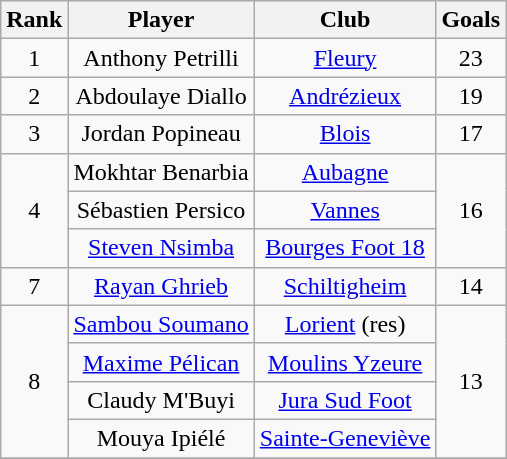<table class="wikitable" style="text-align:center">
<tr>
<th>Rank</th>
<th>Player</th>
<th>Club</th>
<th>Goals</th>
</tr>
<tr>
<td>1</td>
<td> Anthony Petrilli</td>
<td><a href='#'>Fleury</a></td>
<td>23</td>
</tr>
<tr>
<td>2</td>
<td> Abdoulaye Diallo</td>
<td><a href='#'>Andrézieux</a></td>
<td>19</td>
</tr>
<tr>
<td>3</td>
<td> Jordan Popineau</td>
<td><a href='#'>Blois</a></td>
<td>17</td>
</tr>
<tr>
<td rowspan=3>4</td>
<td> Mokhtar Benarbia</td>
<td><a href='#'>Aubagne</a></td>
<td rowspan=3>16</td>
</tr>
<tr>
<td> Sébastien Persico</td>
<td><a href='#'>Vannes</a></td>
</tr>
<tr>
<td> <a href='#'>Steven Nsimba</a></td>
<td><a href='#'>Bourges Foot 18</a></td>
</tr>
<tr>
<td>7</td>
<td> <a href='#'>Rayan Ghrieb</a></td>
<td><a href='#'>Schiltigheim</a></td>
<td>14</td>
</tr>
<tr>
<td rowspan=4>8</td>
<td> <a href='#'>Sambou Soumano</a></td>
<td><a href='#'>Lorient</a> (res)</td>
<td rowspan=4>13</td>
</tr>
<tr>
<td> <a href='#'>Maxime Pélican</a></td>
<td><a href='#'>Moulins Yzeure</a></td>
</tr>
<tr>
<td> Claudy M'Buyi</td>
<td><a href='#'>Jura Sud Foot</a></td>
</tr>
<tr>
<td> Mouya Ipiélé</td>
<td><a href='#'>Sainte-Geneviève</a></td>
</tr>
<tr>
</tr>
</table>
